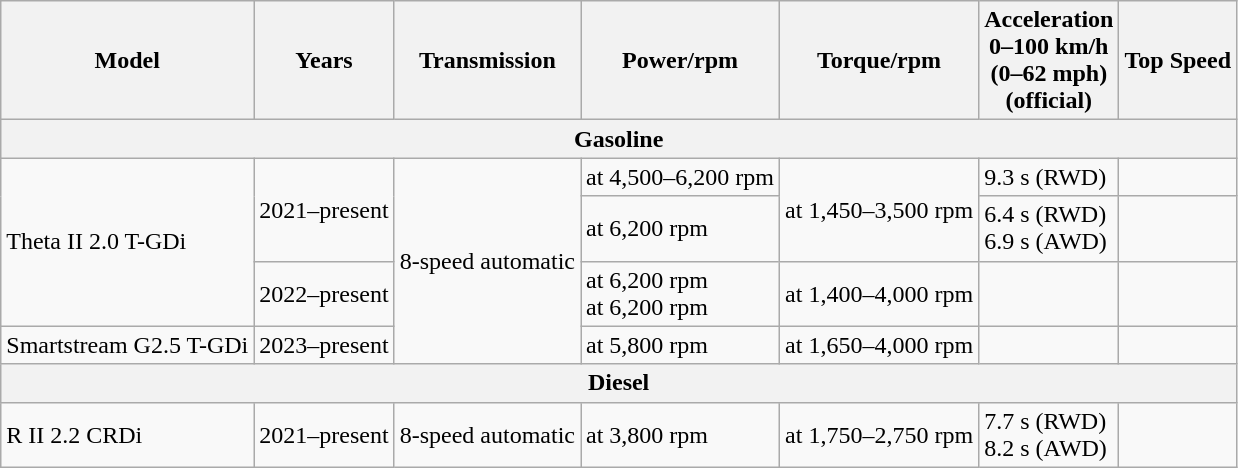<table class="wikitable sortable collapsible">
<tr>
<th>Model</th>
<th>Years</th>
<th>Transmission</th>
<th>Power/rpm</th>
<th>Torque/rpm</th>
<th>Acceleration<br>0–100 km/h<br>(0–62 mph)<br>(official)</th>
<th>Top Speed</th>
</tr>
<tr>
<th colspan=7>Gasoline</th>
</tr>
<tr>
<td rowspan=3>Theta II 2.0 T-GDi</td>
<td rowspan=2>2021–present</td>
<td rowspan=4>8-speed automatic</td>
<td> at 4,500–6,200 rpm</td>
<td rowspan=2> at 1,450–3,500 rpm</td>
<td>9.3 s (RWD)</td>
<td></td>
</tr>
<tr>
<td> at 6,200 rpm</td>
<td>6.4 s (RWD)<br>6.9 s (AWD)</td>
<td></td>
</tr>
<tr>
<td>2022–present</td>
<td> at 6,200 rpm<br> at 6,200 rpm</td>
<td> at 1,400–4,000 rpm</td>
<td></td>
<td></td>
</tr>
<tr>
<td>Smartstream G2.5 T-GDi</td>
<td>2023–present</td>
<td> at 5,800 rpm</td>
<td> at 1,650–4,000 rpm</td>
<td></td>
<td></td>
</tr>
<tr>
<th colspan=7>Diesel</th>
</tr>
<tr>
<td>R II 2.2 CRDi</td>
<td>2021–present</td>
<td>8-speed automatic</td>
<td> at 3,800 rpm</td>
<td> at 1,750–2,750 rpm</td>
<td>7.7 s (RWD)<br>8.2 s (AWD)</td>
<td></td>
</tr>
</table>
